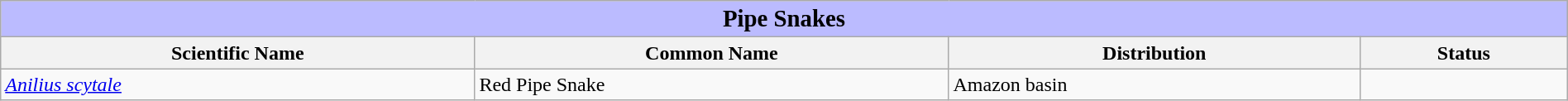<table class="wikitable" style="width:100%;">
<tr>
<td colspan="100%" align="center" bgcolor="#BBBBFF"><big><strong>Pipe Snakes</strong></big></td>
</tr>
<tr>
<th>Scientific Name</th>
<th>Common Name</th>
<th>Distribution</th>
<th>Status</th>
</tr>
<tr>
<td><em><a href='#'>Anilius scytale</a></em></td>
<td>Red Pipe Snake</td>
<td>Amazon basin</td>
<td></td>
</tr>
</table>
